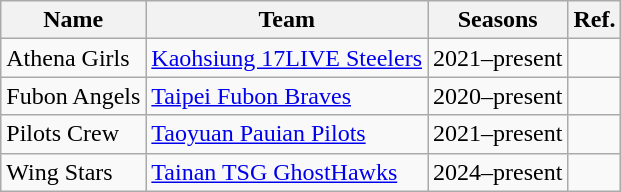<table class="wikitable">
<tr>
<th>Name</th>
<th>Team</th>
<th>Seasons</th>
<th>Ref.</th>
</tr>
<tr>
<td>Athena Girls</td>
<td><a href='#'>Kaohsiung 17LIVE Steelers</a></td>
<td>2021–present</td>
<td></td>
</tr>
<tr>
<td>Fubon Angels</td>
<td><a href='#'>Taipei Fubon Braves</a></td>
<td>2020–present</td>
<td></td>
</tr>
<tr>
<td>Pilots Crew</td>
<td><a href='#'>Taoyuan Pauian Pilots</a></td>
<td>2021–present</td>
<td></td>
</tr>
<tr>
<td>Wing Stars</td>
<td><a href='#'>Tainan TSG GhostHawks</a></td>
<td>2024–present</td>
<td></td>
</tr>
</table>
